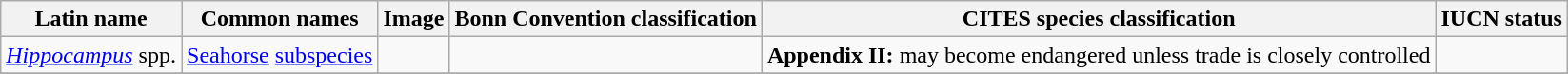<table class="wikitable">
<tr>
<th scope=col>Latin name</th>
<th scope=col>Common names</th>
<th scope=col>Image</th>
<th scope=col>Bonn Convention classification</th>
<th scope=col>CITES species classification</th>
<th scope=col>IUCN status</th>
</tr>
<tr>
<td scope="row"><em><a href='#'>Hippocampus</a></em> spp.</td>
<td><a href='#'>Seahorse</a> <a href='#'>subspecies</a></td>
<td></td>
<td></td>
<td><strong>Appendix II:</strong> may become endangered unless trade is closely controlled</td>
<td></td>
</tr>
<tr>
</tr>
</table>
